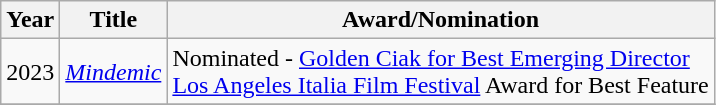<table class="wikitable">
<tr>
<th>Year</th>
<th>Title</th>
<th>Award/Nomination</th>
</tr>
<tr>
<td>2023</td>
<td><em><a href='#'>Mindemic</a></em></td>
<td>Nominated - <a href='#'>Golden Ciak for Best Emerging Director</a><br><a href='#'>Los Angeles Italia Film Festival</a> Award for Best Feature </td>
</tr>
<tr>
</tr>
</table>
